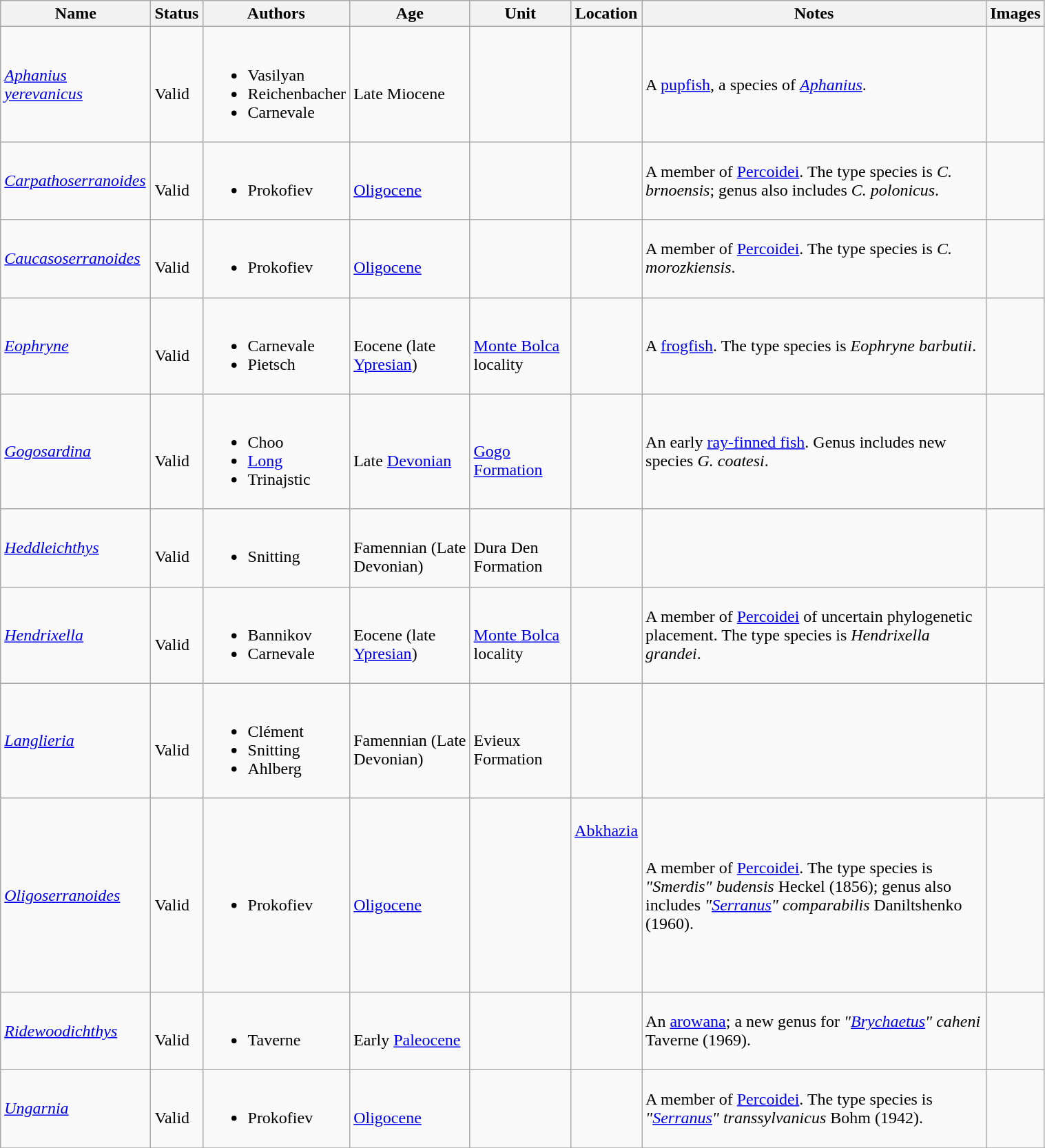<table class="wikitable sortable" align="center" width="80%">
<tr>
<th>Name</th>
<th>Status</th>
<th>Authors</th>
<th>Age</th>
<th>Unit</th>
<th>Location</th>
<th width="33%">Notes</th>
<th>Images</th>
</tr>
<tr>
<td><em><a href='#'>Aphanius yerevanicus</a></em></td>
<td><br>Valid</td>
<td><br><ul><li>Vasilyan</li><li>Reichenbacher</li><li>Carnevale</li></ul></td>
<td><br>Late Miocene</td>
<td></td>
<td><br></td>
<td>A <a href='#'>pupfish</a>, a species of <em><a href='#'>Aphanius</a></em>.</td>
<td></td>
</tr>
<tr>
<td><em><a href='#'>Carpathoserranoides</a></em></td>
<td><br>Valid</td>
<td><br><ul><li>Prokofiev</li></ul></td>
<td><br><a href='#'>Oligocene</a></td>
<td></td>
<td><br><br>
</td>
<td>A member of <a href='#'>Percoidei</a>. The type species is <em>C. brnoensis</em>; genus also includes <em>C. polonicus</em>.</td>
<td></td>
</tr>
<tr>
<td><em><a href='#'>Caucasoserranoides</a></em></td>
<td><br>Valid</td>
<td><br><ul><li>Prokofiev</li></ul></td>
<td><br><a href='#'>Oligocene</a></td>
<td></td>
<td><br></td>
<td>A member of <a href='#'>Percoidei</a>. The type species is <em>C. morozkiensis</em>.</td>
<td></td>
</tr>
<tr>
<td><em><a href='#'>Eophryne</a></em></td>
<td><br>Valid</td>
<td><br><ul><li>Carnevale</li><li>Pietsch</li></ul></td>
<td><br>Eocene (late <a href='#'>Ypresian</a>)</td>
<td><br><a href='#'>Monte Bolca</a> locality</td>
<td><br></td>
<td>A <a href='#'>frogfish</a>. The type species is <em>Eophryne  barbutii</em>.</td>
<td></td>
</tr>
<tr>
<td><em><a href='#'>Gogosardina</a></em></td>
<td><br>Valid</td>
<td><br><ul><li>Choo</li><li><a href='#'>Long</a></li><li>Trinajstic</li></ul></td>
<td><br>Late <a href='#'>Devonian</a></td>
<td><br><a href='#'>Gogo Formation</a></td>
<td><br></td>
<td>An early <a href='#'>ray-finned fish</a>. Genus includes new species <em>G. coatesi</em>.</td>
<td></td>
</tr>
<tr>
<td><em><a href='#'>Heddleichthys</a></em></td>
<td><br>Valid</td>
<td><br><ul><li>Snitting</li></ul></td>
<td><br>Famennian (Late Devonian)</td>
<td><br>Dura Den Formation</td>
<td><br></td>
<td></td>
<td rowspan="1"></td>
</tr>
<tr>
<td><em><a href='#'>Hendrixella</a></em></td>
<td><br>Valid</td>
<td><br><ul><li>Bannikov</li><li>Carnevale</li></ul></td>
<td><br>Eocene (late <a href='#'>Ypresian</a>)</td>
<td><br><a href='#'>Monte Bolca</a> locality</td>
<td><br></td>
<td>A member of <a href='#'>Percoidei</a> of uncertain phylogenetic placement. The type species is <em>Hendrixella grandei</em>.</td>
<td></td>
</tr>
<tr>
<td><em><a href='#'>Langlieria</a></em></td>
<td><br>Valid</td>
<td><br><ul><li>Clément</li><li>Snitting</li><li>Ahlberg</li></ul></td>
<td><br>Famennian (Late Devonian)</td>
<td><br>Evieux Formation</td>
<td><br></td>
<td></td>
<td></td>
</tr>
<tr>
<td><em><a href='#'>Oligoserranoides</a></em></td>
<td><br>Valid</td>
<td><br><ul><li>Prokofiev</li></ul></td>
<td><br><a href='#'>Oligocene</a></td>
<td></td>
<td><br><a href='#'>Abkhazia</a><br>
<br>
<br>
<br>
<br>
<br>
<br>
<br>
<br>
</td>
<td>A member of <a href='#'>Percoidei</a>. The type species is <em>"Smerdis" budensis</em> Heckel (1856); genus also includes <em>"<a href='#'>Serranus</a>" comparabilis</em> Daniltshenko (1960).</td>
<td></td>
</tr>
<tr>
<td><em><a href='#'>Ridewoodichthys</a></em></td>
<td><br>Valid</td>
<td><br><ul><li>Taverne</li></ul></td>
<td><br>Early <a href='#'>Paleocene</a></td>
<td></td>
<td><br></td>
<td>An <a href='#'>arowana</a>; a new genus for <em>"<a href='#'>Brychaetus</a>" caheni</em> Taverne (1969).</td>
<td></td>
</tr>
<tr>
<td><em><a href='#'>Ungarnia</a></em></td>
<td><br>Valid</td>
<td><br><ul><li>Prokofiev</li></ul></td>
<td><br><a href='#'>Oligocene</a></td>
<td></td>
<td><br></td>
<td>A member of <a href='#'>Percoidei</a>. The type species is <em>"<a href='#'>Serranus</a>" transsylvanicus</em> Bohm (1942).</td>
<td rowspan="1"></td>
</tr>
<tr>
</tr>
</table>
